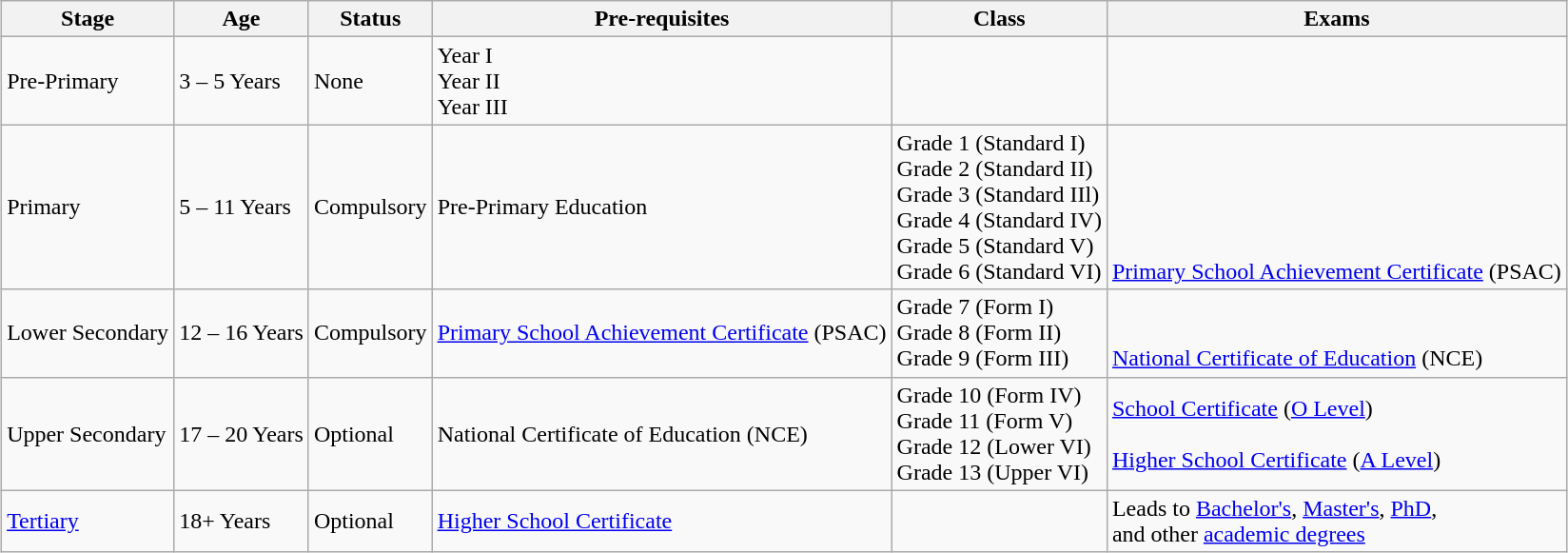<table class="wikitable" style="margin:auto;">
<tr>
<th>Stage</th>
<th>Age</th>
<th>Status</th>
<th>Pre-requisites</th>
<th>Class</th>
<th>Exams</th>
</tr>
<tr>
<td>Pre-Primary</td>
<td>3 – 5 Years</td>
<td>None</td>
<td>Year I<br>Year II<br>Year III</td>
<td> </td>
</tr>
<tr>
<td>Primary</td>
<td>5 – 11 Years</td>
<td>Compulsory</td>
<td>Pre-Primary Education</td>
<td>Grade 1 (Standard I)<br>Grade 2 (Standard II)<br>Grade 3 (Standard IIl)<br>Grade 4 (Standard IV)<br>Grade 5 (Standard V)<br>Grade 6 (Standard VI)</td>
<td> <br> <br> <br> <br> <br><a href='#'>Primary School Achievement Certificate</a> (PSAC)</td>
</tr>
<tr>
<td>Lower Secondary</td>
<td>12 – 16 Years</td>
<td>Compulsory</td>
<td><a href='#'>Primary School Achievement Certificate</a> (PSAC)</td>
<td>Grade 7 (Form I)<br>Grade 8 (Form II)<br>Grade 9 (Form III)<br></td>
<td> <br> <br><a href='#'>National Certificate of Education</a> (NCE)<br></td>
</tr>
<tr>
<td>Upper Secondary</td>
<td>17 – 20 Years</td>
<td>Optional</td>
<td>National Certificate of Education (NCE)</td>
<td>Grade 10 (Form IV)<br>Grade 11 (Form V)<br>Grade 12 (Lower VI)<br>Grade 13 (Upper VI)</td>
<td><a href='#'>School Certificate</a> (<a href='#'>O Level</a>)<br><br><a href='#'>Higher School Certificate</a> (<a href='#'>A Level</a>)</td>
</tr>
<tr>
<td><a href='#'>Tertiary</a></td>
<td>18+ Years</td>
<td>Optional</td>
<td><a href='#'>Higher School Certificate</a></td>
<td> </td>
<td>Leads to <a href='#'>Bachelor's</a>, <a href='#'>Master's</a>, <a href='#'>PhD</a>, <br>and other <a href='#'>academic degrees</a></td>
</tr>
</table>
